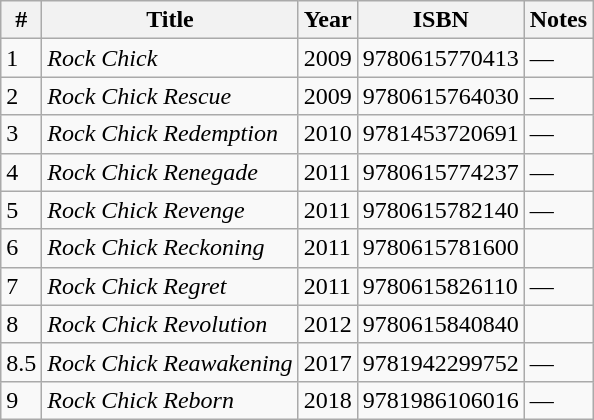<table class="wikitable">
<tr>
<th>#</th>
<th>Title</th>
<th>Year</th>
<th>ISBN</th>
<th>Notes</th>
</tr>
<tr>
<td>1</td>
<td><em>Rock Chick</em></td>
<td>2009</td>
<td>9780615770413</td>
<td>—</td>
</tr>
<tr>
<td>2</td>
<td><em>Rock Chick Rescue</em></td>
<td>2009</td>
<td>9780615764030</td>
<td>—</td>
</tr>
<tr>
<td>3</td>
<td><em>Rock Chick Redemption</em></td>
<td>2010</td>
<td>9781453720691</td>
<td>—</td>
</tr>
<tr>
<td>4</td>
<td><em>Rock Chick Renegade</em></td>
<td>2011</td>
<td>9780615774237</td>
<td>—</td>
</tr>
<tr>
<td>5</td>
<td><em>Rock Chick Revenge</em></td>
<td>2011</td>
<td>9780615782140</td>
<td>—</td>
</tr>
<tr>
<td>6</td>
<td><em>Rock Chick Reckoning</em></td>
<td>2011</td>
<td>9780615781600</td>
<td></td>
</tr>
<tr>
<td>7</td>
<td><em>Rock Chick Regret</em></td>
<td>2011</td>
<td>9780615826110</td>
<td>—</td>
</tr>
<tr>
<td>8</td>
<td><em>Rock Chick Revolution</em></td>
<td>2012</td>
<td>9780615840840</td>
<td></td>
</tr>
<tr>
<td>8.5</td>
<td><em>Rock Chick Reawakening</em></td>
<td>2017</td>
<td>9781942299752</td>
<td>—</td>
</tr>
<tr>
<td>9</td>
<td><em>Rock Chick Reborn</em></td>
<td>2018</td>
<td>9781986106016</td>
<td>—</td>
</tr>
</table>
